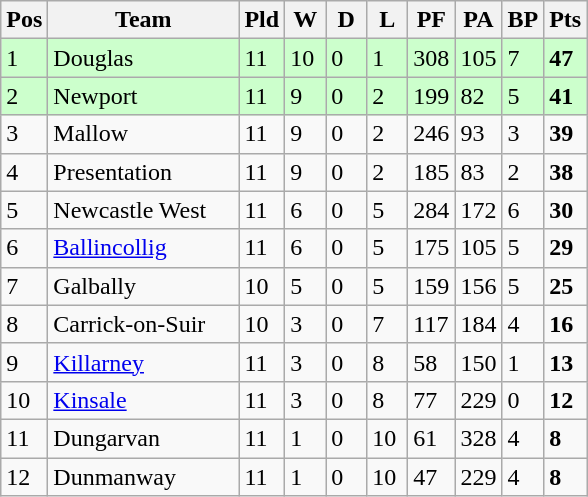<table class="wikitable" style="float:left; margin-right:15px; text-align: left;">
<tr>
<th width="20">Pos</th>
<th width="120">Team</th>
<th width="20">Pld</th>
<th width="20">W</th>
<th width="20">D</th>
<th width="20">L</th>
<th width="20">PF</th>
<th width="20">PA</th>
<th width="20">BP</th>
<th width="20">Pts</th>
</tr>
<tr bgcolor=#ccffcc>
<td align=left>1</td>
<td>Douglas</td>
<td>11</td>
<td>10</td>
<td>0</td>
<td>1</td>
<td>308</td>
<td>105</td>
<td>7</td>
<td><strong>47</strong></td>
</tr>
<tr bgcolor=#ccffcc>
<td align=left>2</td>
<td>Newport</td>
<td>11</td>
<td>9</td>
<td>0</td>
<td>2</td>
<td>199</td>
<td>82</td>
<td>5</td>
<td><strong>41</strong></td>
</tr>
<tr>
<td align=left>3</td>
<td>Mallow</td>
<td>11</td>
<td>9</td>
<td>0</td>
<td>2</td>
<td>246</td>
<td>93</td>
<td>3</td>
<td><strong>39</strong></td>
</tr>
<tr>
<td align=left>4</td>
<td>Presentation</td>
<td>11</td>
<td>9</td>
<td>0</td>
<td>2</td>
<td>185</td>
<td>83</td>
<td>2</td>
<td><strong>38</strong></td>
</tr>
<tr>
<td align=left>5</td>
<td>Newcastle West</td>
<td>11</td>
<td>6</td>
<td>0</td>
<td>5</td>
<td>284</td>
<td>172</td>
<td>6</td>
<td><strong>30</strong></td>
</tr>
<tr>
<td align=left>6</td>
<td><a href='#'>Ballincollig</a></td>
<td>11</td>
<td>6</td>
<td>0</td>
<td>5</td>
<td>175</td>
<td>105</td>
<td>5</td>
<td><strong>29</strong></td>
</tr>
<tr>
<td align=left>7</td>
<td>Galbally</td>
<td>10</td>
<td>5</td>
<td>0</td>
<td>5</td>
<td>159</td>
<td>156</td>
<td>5</td>
<td><strong>25</strong></td>
</tr>
<tr>
<td align=left>8</td>
<td>Carrick-on-Suir</td>
<td>10</td>
<td>3</td>
<td>0</td>
<td>7</td>
<td>117</td>
<td>184</td>
<td>4</td>
<td><strong>16</strong></td>
</tr>
<tr>
<td align=left>9</td>
<td><a href='#'>Killarney</a></td>
<td>11</td>
<td>3</td>
<td>0</td>
<td>8</td>
<td>58</td>
<td>150</td>
<td>1</td>
<td><strong>13</strong></td>
</tr>
<tr>
<td align=left>10</td>
<td><a href='#'>Kinsale</a></td>
<td>11</td>
<td>3</td>
<td>0</td>
<td>8</td>
<td>77</td>
<td>229</td>
<td>0</td>
<td><strong>12</strong></td>
</tr>
<tr>
<td align=left>11</td>
<td>Dungarvan</td>
<td>11</td>
<td>1</td>
<td>0</td>
<td>10</td>
<td>61</td>
<td>328</td>
<td>4</td>
<td><strong>8</strong></td>
</tr>
<tr>
<td align=left>12</td>
<td>Dunmanway</td>
<td>11</td>
<td>1</td>
<td>0</td>
<td>10</td>
<td>47</td>
<td>229</td>
<td>4</td>
<td><strong>8</strong></td>
</tr>
</table>
